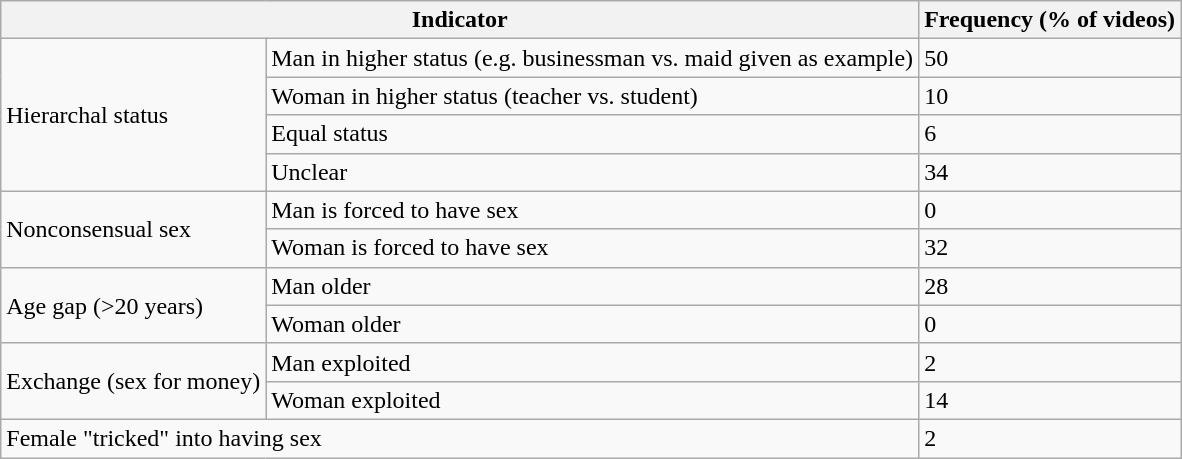<table class="wikitable mw-collapsible mw-collapsed">
<tr>
<th colspan="2">Indicator</th>
<th>Frequency (% of videos)</th>
</tr>
<tr>
<td rowspan="4">Hierarchal status</td>
<td>Man in higher status (e.g. businessman vs. maid given as example)</td>
<td>50</td>
</tr>
<tr>
<td>Woman in higher status (teacher vs. student)</td>
<td>10</td>
</tr>
<tr>
<td>Equal status</td>
<td>6</td>
</tr>
<tr>
<td>Unclear</td>
<td>34</td>
</tr>
<tr>
<td rowspan="2">Nonconsensual sex</td>
<td>Man is forced to have sex</td>
<td>0</td>
</tr>
<tr>
<td>Woman is forced to have sex</td>
<td>32</td>
</tr>
<tr>
<td rowspan="2">Age gap (>20 years)</td>
<td>Man older</td>
<td>28</td>
</tr>
<tr>
<td>Woman older</td>
<td>0</td>
</tr>
<tr>
<td rowspan="2">Exchange (sex for money)</td>
<td>Man exploited</td>
<td>2</td>
</tr>
<tr>
<td>Woman exploited</td>
<td>14</td>
</tr>
<tr>
<td colspan="2">Female "tricked" into having sex</td>
<td>2</td>
</tr>
</table>
